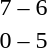<table style="text-align:center">
<tr>
<th width=200></th>
<th width=100></th>
<th width=200></th>
</tr>
<tr>
<td align=right><strong></strong></td>
<td>7 – 6</td>
<td align=left></td>
</tr>
<tr>
<td align=right></td>
<td>0 – 5</td>
<td align=left><strong></strong></td>
</tr>
</table>
